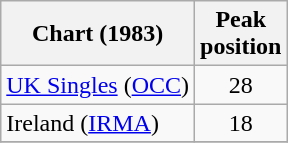<table class="wikitable">
<tr>
<th>Chart (1983)</th>
<th>Peak<br>position</th>
</tr>
<tr>
<td><a href='#'>UK Singles</a> (<a href='#'>OCC</a>)</td>
<td align="center">28</td>
</tr>
<tr>
<td>Ireland (<a href='#'>IRMA</a>)</td>
<td align="center">18</td>
</tr>
<tr>
</tr>
</table>
